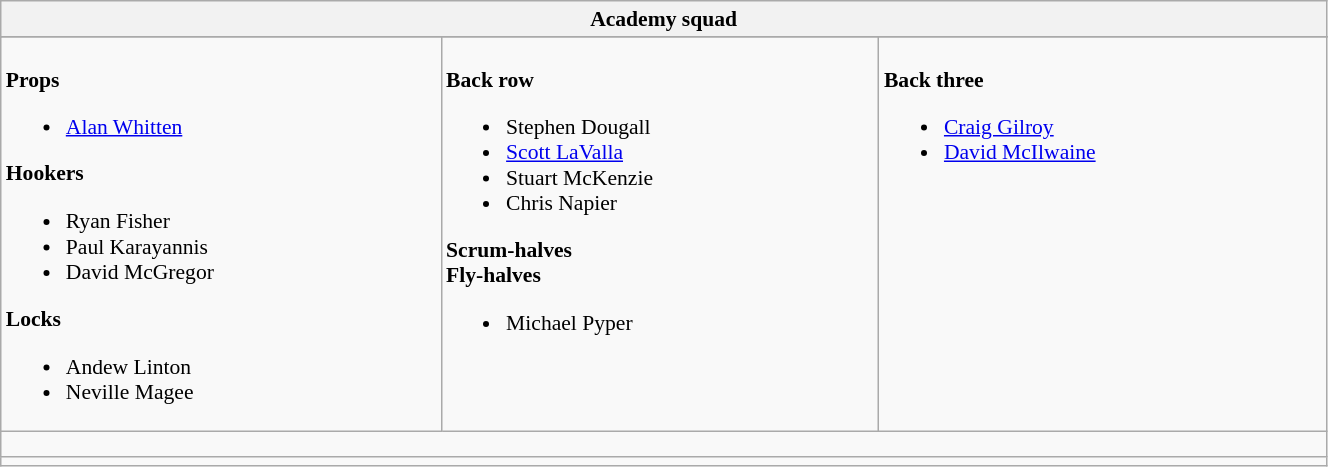<table class="wikitable" style="text-align:left; font-size:90%; width:70%">
<tr>
<th colspan="100%">Academy squad</th>
</tr>
<tr>
</tr>
<tr valign="top">
<td><br><strong>Props</strong><ul><li> <a href='#'>Alan Whitten</a></li></ul><strong>Hookers</strong><ul><li> Ryan Fisher</li><li> Paul Karayannis</li><li> David McGregor</li></ul><strong>Locks</strong><ul><li> Andew Linton</li><li> Neville Magee</li></ul></td>
<td><br><strong>Back row</strong><ul><li> Stephen Dougall</li><li> <a href='#'>Scott LaValla</a></li><li> Stuart McKenzie</li><li> Chris Napier</li></ul><strong>Scrum-halves</strong><br><strong>Fly-halves</strong><ul><li> Michael Pyper</li></ul></td>
<td><br><strong>Back three</strong><ul><li> <a href='#'>Craig Gilroy</a></li><li> <a href='#'>David McIlwaine</a></li></ul></td>
</tr>
<tr>
<td colspan="100%" style="height: 10px;"></td>
</tr>
<tr>
<td colspan="100%" style="text-align:center;"></td>
</tr>
</table>
